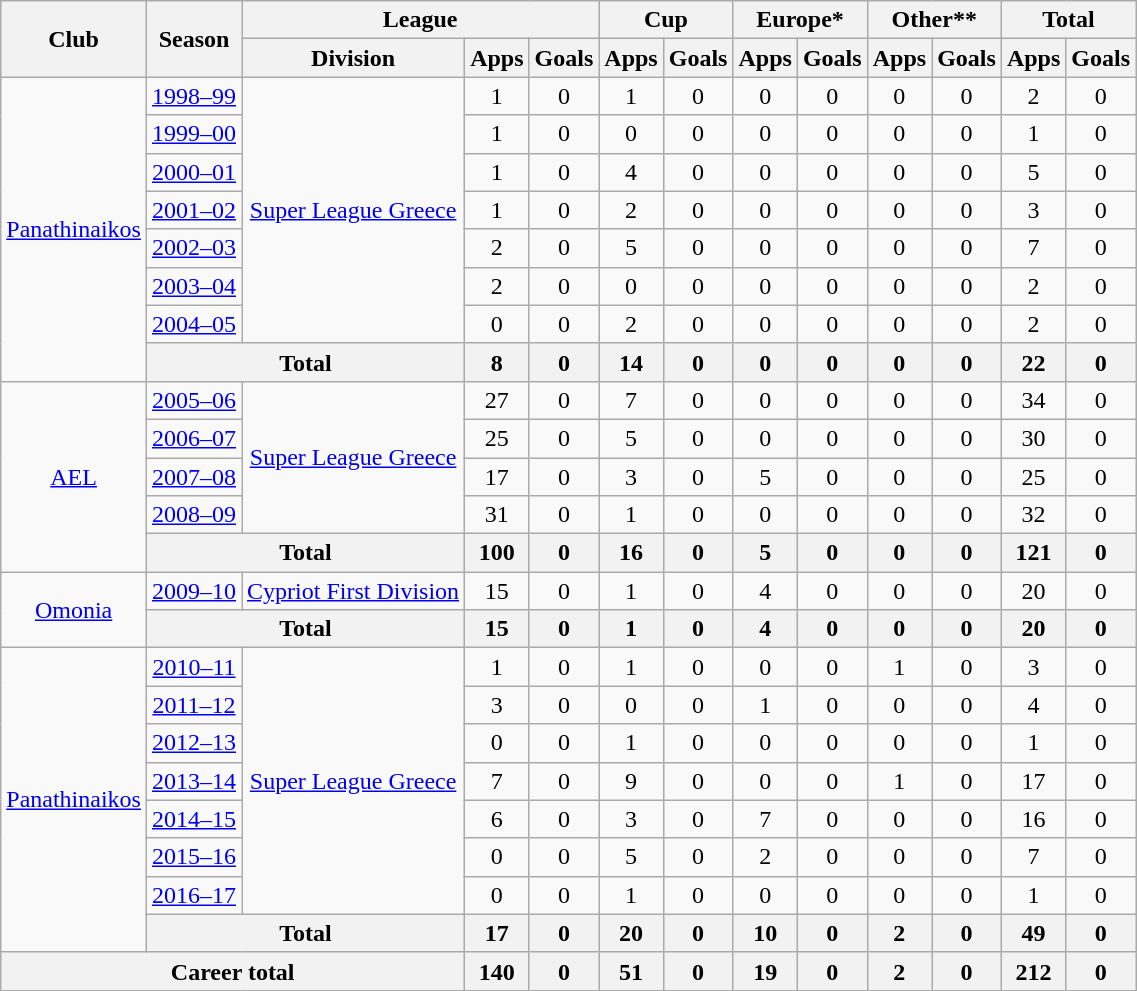<table class="wikitable" style="text-align: center;">
<tr>
<th rowspan="2">Club</th>
<th rowspan="2">Season</th>
<th colspan="3">League</th>
<th colspan="2">Cup</th>
<th colspan="2">Europe*</th>
<th colspan="2">Other**</th>
<th colspan="2">Total</th>
</tr>
<tr>
<th>Division</th>
<th>Apps</th>
<th>Goals</th>
<th>Apps</th>
<th>Goals</th>
<th>Apps</th>
<th>Goals</th>
<th>Apps</th>
<th>Goals</th>
<th>Apps</th>
<th>Goals</th>
</tr>
<tr>
<td rowspan=8 valign="centre"><a href='#'>Panathinaikos</a></td>
<td><a href='#'>1998–99</a></td>
<td rowspan=7><a href='#'>Super League Greece</a></td>
<td>1</td>
<td>0</td>
<td>1</td>
<td>0</td>
<td>0</td>
<td>0</td>
<td>0</td>
<td>0</td>
<td>2</td>
<td>0</td>
</tr>
<tr>
<td><a href='#'>1999–00</a></td>
<td>1</td>
<td>0</td>
<td>0</td>
<td>0</td>
<td>0</td>
<td>0</td>
<td>0</td>
<td>0</td>
<td>1</td>
<td>0</td>
</tr>
<tr>
<td><a href='#'>2000–01</a></td>
<td>1</td>
<td>0</td>
<td>4</td>
<td>0</td>
<td>0</td>
<td>0</td>
<td>0</td>
<td>0</td>
<td>5</td>
<td>0</td>
</tr>
<tr>
<td><a href='#'>2001–02</a></td>
<td>1</td>
<td>0</td>
<td>2</td>
<td>0</td>
<td>0</td>
<td>0</td>
<td>0</td>
<td>0</td>
<td>3</td>
<td>0</td>
</tr>
<tr>
<td><a href='#'>2002–03</a></td>
<td>2</td>
<td>0</td>
<td>5</td>
<td>0</td>
<td>0</td>
<td>0</td>
<td>0</td>
<td>0</td>
<td>7</td>
<td>0</td>
</tr>
<tr>
<td><a href='#'>2003–04</a></td>
<td>2</td>
<td>0</td>
<td>0</td>
<td>0</td>
<td>0</td>
<td>0</td>
<td>0</td>
<td>0</td>
<td>2</td>
<td>0</td>
</tr>
<tr>
<td><a href='#'>2004–05</a></td>
<td>0</td>
<td>0</td>
<td>2</td>
<td>0</td>
<td>0</td>
<td>0</td>
<td>0</td>
<td>0</td>
<td>2</td>
<td>0</td>
</tr>
<tr>
<th colspan="2">Total</th>
<th>8</th>
<th>0</th>
<th>14</th>
<th>0</th>
<th>0</th>
<th>0</th>
<th>0</th>
<th>0</th>
<th>22</th>
<th>0</th>
</tr>
<tr>
<td rowspan=5 valign="centre"><a href='#'>AEL</a></td>
<td><a href='#'>2005–06</a></td>
<td rowspan=4><a href='#'>Super League Greece</a></td>
<td>27</td>
<td>0</td>
<td>7</td>
<td>0</td>
<td>0</td>
<td>0</td>
<td>0</td>
<td>0</td>
<td>34</td>
<td>0</td>
</tr>
<tr>
<td><a href='#'>2006–07</a></td>
<td>25</td>
<td>0</td>
<td>5</td>
<td>0</td>
<td>0</td>
<td>0</td>
<td>0</td>
<td>0</td>
<td>30</td>
<td>0</td>
</tr>
<tr>
<td><a href='#'>2007–08</a></td>
<td>17</td>
<td>0</td>
<td>3</td>
<td>0</td>
<td>5</td>
<td>0</td>
<td>0</td>
<td>0</td>
<td>25</td>
<td>0</td>
</tr>
<tr>
<td><a href='#'>2008–09</a></td>
<td>31</td>
<td>0</td>
<td>1</td>
<td>0</td>
<td>0</td>
<td>0</td>
<td>0</td>
<td>0</td>
<td>32</td>
<td>0</td>
</tr>
<tr>
<th colspan="2">Total</th>
<th>100</th>
<th>0</th>
<th>16</th>
<th>0</th>
<th>5</th>
<th>0</th>
<th>0</th>
<th>0</th>
<th>121</th>
<th>0</th>
</tr>
<tr>
<td rowspan="2" valign="centre"><a href='#'>Omonia</a></td>
<td><a href='#'>2009–10</a></td>
<td><a href='#'>Cypriot First Division</a></td>
<td>15</td>
<td>0</td>
<td>1</td>
<td>0</td>
<td>4</td>
<td>0</td>
<td>0</td>
<td>0</td>
<td>20</td>
<td>0</td>
</tr>
<tr>
<th colspan="2">Total</th>
<th>15</th>
<th>0</th>
<th>1</th>
<th>0</th>
<th>4</th>
<th>0</th>
<th>0</th>
<th>0</th>
<th>20</th>
<th>0</th>
</tr>
<tr>
<td rowspan=8 valign="centre"><a href='#'>Panathinaikos</a></td>
<td><a href='#'>2010–11</a></td>
<td rowspan=7><a href='#'>Super League Greece</a></td>
<td>1</td>
<td>0</td>
<td>1</td>
<td>0</td>
<td>0</td>
<td>0</td>
<td>1</td>
<td>0</td>
<td>3</td>
<td>0</td>
</tr>
<tr>
<td><a href='#'>2011–12</a></td>
<td>3</td>
<td>0</td>
<td>0</td>
<td>0</td>
<td>1</td>
<td>0</td>
<td>0</td>
<td>0</td>
<td>4</td>
<td>0</td>
</tr>
<tr>
<td><a href='#'>2012–13</a></td>
<td>0</td>
<td>0</td>
<td>1</td>
<td>0</td>
<td>0</td>
<td>0</td>
<td>0</td>
<td>0</td>
<td>1</td>
<td>0</td>
</tr>
<tr>
<td><a href='#'>2013–14</a></td>
<td>7</td>
<td>0</td>
<td>9</td>
<td>0</td>
<td>0</td>
<td>0</td>
<td>1</td>
<td>0</td>
<td>17</td>
<td>0</td>
</tr>
<tr>
<td><a href='#'>2014–15</a></td>
<td>6</td>
<td>0</td>
<td>3</td>
<td>0</td>
<td>7</td>
<td>0</td>
<td>0</td>
<td>0</td>
<td>16</td>
<td>0</td>
</tr>
<tr>
<td><a href='#'>2015–16</a></td>
<td>0</td>
<td>0</td>
<td>5</td>
<td>0</td>
<td>2</td>
<td>0</td>
<td>0</td>
<td>0</td>
<td>7</td>
<td>0</td>
</tr>
<tr>
<td><a href='#'>2016–17</a></td>
<td>0</td>
<td>0</td>
<td>1</td>
<td>0</td>
<td>0</td>
<td>0</td>
<td>0</td>
<td>0</td>
<td>1</td>
<td>0</td>
</tr>
<tr>
<th colspan="2">Total</th>
<th>17</th>
<th>0</th>
<th>20</th>
<th>0</th>
<th>10</th>
<th>0</th>
<th>2</th>
<th>0</th>
<th>49</th>
<th>0</th>
</tr>
<tr>
<th colspan="3">Career total</th>
<th>140</th>
<th>0</th>
<th>51</th>
<th>0</th>
<th>19</th>
<th>0</th>
<th>2</th>
<th>0</th>
<th>212</th>
<th>0</th>
</tr>
</table>
